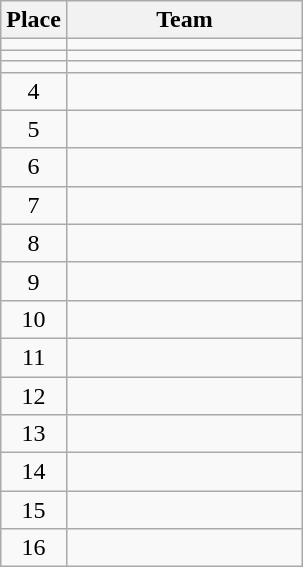<table class="wikitable" style="text-align:center;">
<tr>
<th width=30>Place</th>
<th width=150>Team</th>
</tr>
<tr>
<td></td>
<td align="left"></td>
</tr>
<tr>
<td></td>
<td align="left"></td>
</tr>
<tr>
<td></td>
<td align="left"></td>
</tr>
<tr>
<td>4</td>
<td align="left"></td>
</tr>
<tr>
<td>5</td>
<td align="left"></td>
</tr>
<tr>
<td>6</td>
<td align="left"></td>
</tr>
<tr>
<td>7</td>
<td align="left"></td>
</tr>
<tr>
<td>8</td>
<td align="left"></td>
</tr>
<tr>
<td>9</td>
<td align="left"></td>
</tr>
<tr>
<td>10</td>
<td align="left"></td>
</tr>
<tr>
<td>11</td>
<td align="left"></td>
</tr>
<tr>
<td>12</td>
<td align="left"></td>
</tr>
<tr>
<td>13</td>
<td align="left"></td>
</tr>
<tr>
<td>14</td>
<td align="left"></td>
</tr>
<tr>
<td>15</td>
<td align="left"></td>
</tr>
<tr>
<td>16</td>
<td align="left"></td>
</tr>
</table>
